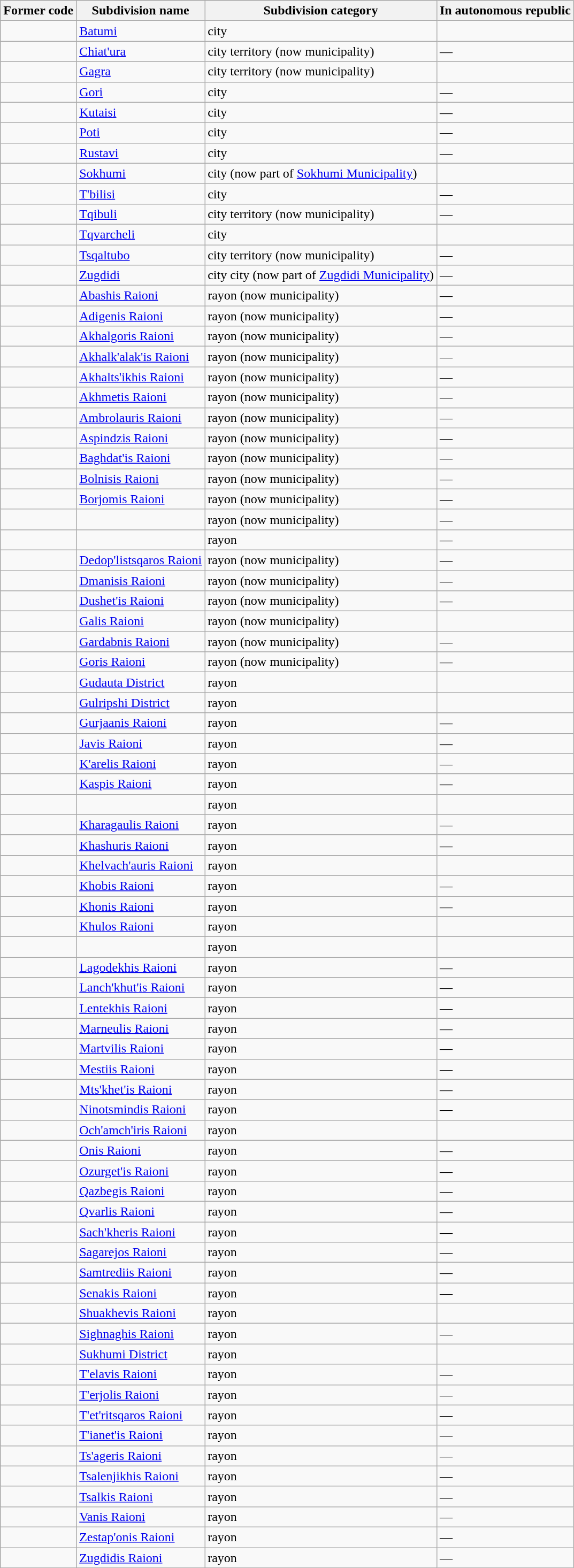<table class="wikitable sortable mw-collapsible">
<tr>
<th>Former code</th>
<th>Subdivision name</th>
<th>Subdivision category</th>
<th>In autonomous republic</th>
</tr>
<tr>
<td></td>
<td><a href='#'>Batumi</a></td>
<td>city</td>
<td><a href='#'></a></td>
</tr>
<tr>
<td></td>
<td><a href='#'>Chiat'ura</a></td>
<td>city territory (now municipality)</td>
<td>—</td>
</tr>
<tr>
<td></td>
<td><a href='#'>Gagra</a></td>
<td>city territory (now municipality)</td>
<td><a href='#'></a></td>
</tr>
<tr>
<td></td>
<td><a href='#'>Gori</a></td>
<td>city</td>
<td>—</td>
</tr>
<tr>
<td></td>
<td><a href='#'>Kutaisi</a></td>
<td>city</td>
<td>—</td>
</tr>
<tr>
<td></td>
<td><a href='#'>Poti</a></td>
<td>city</td>
<td>—</td>
</tr>
<tr>
<td></td>
<td><a href='#'>Rustavi</a></td>
<td>city</td>
<td>—</td>
</tr>
<tr>
<td></td>
<td><a href='#'>Sokhumi</a></td>
<td>city (now part of <a href='#'>Sokhumi Municipality</a>)</td>
<td><a href='#'></a></td>
</tr>
<tr>
<td></td>
<td><a href='#'>T'bilisi</a></td>
<td>city</td>
<td>—</td>
</tr>
<tr>
<td></td>
<td><a href='#'>Tqibuli</a></td>
<td>city territory (now municipality)</td>
<td>—</td>
</tr>
<tr>
<td></td>
<td><a href='#'>Tqvarcheli</a></td>
<td>city</td>
<td><a href='#'></a></td>
</tr>
<tr>
<td></td>
<td><a href='#'>Tsqaltubo</a></td>
<td>city territory (now municipality)</td>
<td>—</td>
</tr>
<tr>
<td></td>
<td><a href='#'>Zugdidi</a></td>
<td>city city  (now part of <a href='#'>Zugdidi Municipality</a>)</td>
<td>—</td>
</tr>
<tr>
<td></td>
<td><a href='#'>Abashis Raioni</a></td>
<td>rayon (now municipality)</td>
<td>—</td>
</tr>
<tr>
<td></td>
<td><a href='#'>Adigenis Raioni</a></td>
<td>rayon (now municipality)</td>
<td>—</td>
</tr>
<tr>
<td></td>
<td><a href='#'>Akhalgoris Raioni</a></td>
<td>rayon (now municipality)</td>
<td>—</td>
</tr>
<tr>
<td></td>
<td><a href='#'>Akhalk'alak'is Raioni</a></td>
<td>rayon (now municipality)</td>
<td>—</td>
</tr>
<tr>
<td></td>
<td><a href='#'>Akhalts'ikhis Raioni</a></td>
<td>rayon (now municipality)</td>
<td>—</td>
</tr>
<tr>
<td></td>
<td><a href='#'>Akhmetis Raioni</a></td>
<td>rayon (now municipality)</td>
<td>—</td>
</tr>
<tr>
<td></td>
<td><a href='#'>Ambrolauris Raioni</a></td>
<td>rayon (now municipality)</td>
<td>—</td>
</tr>
<tr>
<td></td>
<td><a href='#'>Aspindzis Raioni</a></td>
<td>rayon (now municipality)</td>
<td>—</td>
</tr>
<tr>
<td></td>
<td><a href='#'>Baghdat'is Raioni</a></td>
<td>rayon (now municipality)</td>
<td>—</td>
</tr>
<tr>
<td></td>
<td><a href='#'>Bolnisis Raioni</a></td>
<td>rayon (now municipality)</td>
<td>—</td>
</tr>
<tr>
<td></td>
<td><a href='#'>Borjomis Raioni</a></td>
<td>rayon (now municipality)</td>
<td>—</td>
</tr>
<tr>
<td></td>
<td></td>
<td>rayon (now municipality)</td>
<td>—</td>
</tr>
<tr>
<td></td>
<td></td>
<td>rayon</td>
<td>—</td>
</tr>
<tr>
<td></td>
<td><a href='#'>Dedop'listsqaros Raioni</a></td>
<td>rayon (now municipality)</td>
<td>—</td>
</tr>
<tr>
<td></td>
<td><a href='#'>Dmanisis Raioni</a></td>
<td>rayon (now municipality)</td>
<td>—</td>
</tr>
<tr>
<td></td>
<td><a href='#'>Dushet'is Raioni</a></td>
<td>rayon (now municipality)</td>
<td>—</td>
</tr>
<tr>
<td></td>
<td><a href='#'>Galis Raioni</a></td>
<td>rayon (now municipality)</td>
<td><a href='#'></a></td>
</tr>
<tr>
<td></td>
<td><a href='#'>Gardabnis Raioni</a></td>
<td>rayon (now municipality)</td>
<td>—</td>
</tr>
<tr>
<td></td>
<td><a href='#'>Goris Raioni</a></td>
<td>rayon (now municipality)</td>
<td>—</td>
</tr>
<tr>
<td></td>
<td><a href='#'>Gudauta District</a></td>
<td>rayon</td>
<td><a href='#'></a></td>
</tr>
<tr>
<td></td>
<td><a href='#'>Gulripshi District</a></td>
<td>rayon</td>
<td><a href='#'></a></td>
</tr>
<tr>
<td></td>
<td><a href='#'>Gurjaanis Raioni</a></td>
<td>rayon</td>
<td>—</td>
</tr>
<tr>
<td></td>
<td><a href='#'>Javis Raioni</a></td>
<td>rayon</td>
<td>—</td>
</tr>
<tr>
<td></td>
<td><a href='#'>K'arelis Raioni</a></td>
<td>rayon</td>
<td>—</td>
</tr>
<tr>
<td></td>
<td><a href='#'>Kaspis Raioni</a></td>
<td>rayon</td>
<td>—</td>
</tr>
<tr>
<td></td>
<td></td>
<td>rayon</td>
<td><a href='#'></a></td>
</tr>
<tr>
<td></td>
<td><a href='#'>Kharagaulis Raioni</a></td>
<td>rayon</td>
<td>—</td>
</tr>
<tr>
<td></td>
<td><a href='#'>Khashuris Raioni</a></td>
<td>rayon</td>
<td>—</td>
</tr>
<tr>
<td></td>
<td><a href='#'>Khelvach'auris Raioni</a></td>
<td>rayon</td>
<td><a href='#'></a></td>
</tr>
<tr>
<td></td>
<td><a href='#'>Khobis Raioni</a></td>
<td>rayon</td>
<td>—</td>
</tr>
<tr>
<td></td>
<td><a href='#'>Khonis Raioni</a></td>
<td>rayon</td>
<td>—</td>
</tr>
<tr>
<td></td>
<td><a href='#'>Khulos Raioni</a></td>
<td>rayon</td>
<td><a href='#'></a></td>
</tr>
<tr>
<td></td>
<td></td>
<td>rayon</td>
<td><a href='#'></a></td>
</tr>
<tr>
<td></td>
<td><a href='#'>Lagodekhis Raioni</a></td>
<td>rayon</td>
<td>—</td>
</tr>
<tr>
<td></td>
<td><a href='#'>Lanch'khut'is Raioni</a></td>
<td>rayon</td>
<td>—</td>
</tr>
<tr>
<td></td>
<td><a href='#'>Lentekhis Raioni</a></td>
<td>rayon</td>
<td>—</td>
</tr>
<tr>
<td></td>
<td><a href='#'>Marneulis Raioni</a></td>
<td>rayon</td>
<td>—</td>
</tr>
<tr>
<td></td>
<td><a href='#'>Martvilis Raioni</a></td>
<td>rayon</td>
<td>—</td>
</tr>
<tr>
<td></td>
<td><a href='#'>Mestiis Raioni</a></td>
<td>rayon</td>
<td>—</td>
</tr>
<tr>
<td></td>
<td><a href='#'>Mts'khet'is Raioni</a></td>
<td>rayon</td>
<td>—</td>
</tr>
<tr>
<td></td>
<td><a href='#'>Ninotsmindis Raioni</a></td>
<td>rayon</td>
<td>—</td>
</tr>
<tr>
<td></td>
<td><a href='#'>Och'amch'iris Raioni</a></td>
<td>rayon</td>
<td><a href='#'></a></td>
</tr>
<tr>
<td></td>
<td><a href='#'>Onis Raioni</a></td>
<td>rayon</td>
<td>—</td>
</tr>
<tr>
<td></td>
<td><a href='#'>Ozurget'is Raioni</a></td>
<td>rayon</td>
<td>—</td>
</tr>
<tr>
<td></td>
<td><a href='#'>Qazbegis Raioni</a></td>
<td>rayon</td>
<td>—</td>
</tr>
<tr>
<td></td>
<td><a href='#'>Qvarlis Raioni</a></td>
<td>rayon</td>
<td>—</td>
</tr>
<tr>
<td></td>
<td><a href='#'>Sach'kheris Raioni</a></td>
<td>rayon</td>
<td>—</td>
</tr>
<tr>
<td></td>
<td><a href='#'>Sagarejos Raioni</a></td>
<td>rayon</td>
<td>—</td>
</tr>
<tr>
<td></td>
<td><a href='#'>Samtrediis Raioni</a></td>
<td>rayon</td>
<td>—</td>
</tr>
<tr>
<td></td>
<td><a href='#'>Senakis Raioni</a></td>
<td>rayon</td>
<td>—</td>
</tr>
<tr>
<td></td>
<td><a href='#'>Shuakhevis Raioni</a></td>
<td>rayon</td>
<td><a href='#'></a></td>
</tr>
<tr>
<td></td>
<td><a href='#'>Sighnaghis Raioni</a></td>
<td>rayon</td>
<td>—</td>
</tr>
<tr>
<td></td>
<td><a href='#'>Sukhumi District</a></td>
<td>rayon</td>
<td><a href='#'></a></td>
</tr>
<tr>
<td></td>
<td><a href='#'>T'elavis Raioni</a></td>
<td>rayon</td>
<td>—</td>
</tr>
<tr>
<td></td>
<td><a href='#'>T'erjolis Raioni</a></td>
<td>rayon</td>
<td>—</td>
</tr>
<tr>
<td></td>
<td><a href='#'>T'et'ritsqaros Raioni</a></td>
<td>rayon</td>
<td>—</td>
</tr>
<tr>
<td></td>
<td><a href='#'>T'ianet'is Raioni</a></td>
<td>rayon</td>
<td>—</td>
</tr>
<tr>
<td></td>
<td><a href='#'>Ts'ageris Raioni</a></td>
<td>rayon</td>
<td>—</td>
</tr>
<tr>
<td></td>
<td><a href='#'>Tsalenjikhis Raioni</a></td>
<td>rayon</td>
<td>—</td>
</tr>
<tr>
<td></td>
<td><a href='#'>Tsalkis Raioni</a></td>
<td>rayon</td>
<td>—</td>
</tr>
<tr>
<td></td>
<td><a href='#'>Vanis Raioni</a></td>
<td>rayon</td>
<td>—</td>
</tr>
<tr>
<td></td>
<td><a href='#'>Zestap'onis Raioni</a></td>
<td>rayon</td>
<td>—</td>
</tr>
<tr>
<td></td>
<td><a href='#'>Zugdidis Raioni</a></td>
<td>rayon</td>
<td>—</td>
</tr>
</table>
